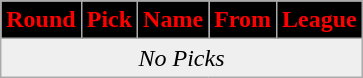<table class="wikitable">
<tr>
<th style="background:#000000; color:red; text-align:center;">Round</th>
<th style="background:#000000; color:red; text-align:center;">Pick</th>
<th style="background:#000000; color:red; text-align:center;">Name</th>
<th style="background:#000000; color:red; text-align:center;">From</th>
<th style="background:#000000; color:red; text-align:center;">League</th>
</tr>
<tr>
<td colspan="5"  style="text-align:center; background:#efefef;"><em>No Picks</em></td>
</tr>
</table>
